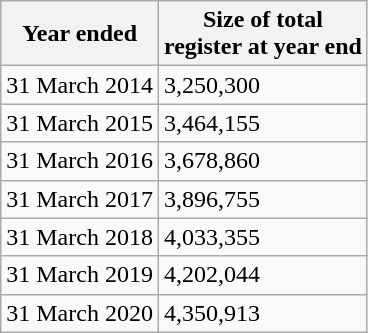<table class="wikitable">
<tr>
<th>Year ended</th>
<th>Size of total<br>register at year end</th>
</tr>
<tr>
<td>31 March 2014</td>
<td>3,250,300</td>
</tr>
<tr>
<td>31 March 2015</td>
<td>3,464,155</td>
</tr>
<tr>
<td>31 March 2016</td>
<td>3,678,860</td>
</tr>
<tr>
<td>31 March 2017</td>
<td>3,896,755</td>
</tr>
<tr>
<td>31 March 2018</td>
<td>4,033,355</td>
</tr>
<tr>
<td>31 March 2019</td>
<td>4,202,044</td>
</tr>
<tr>
<td>31 March 2020</td>
<td>4,350,913</td>
</tr>
</table>
